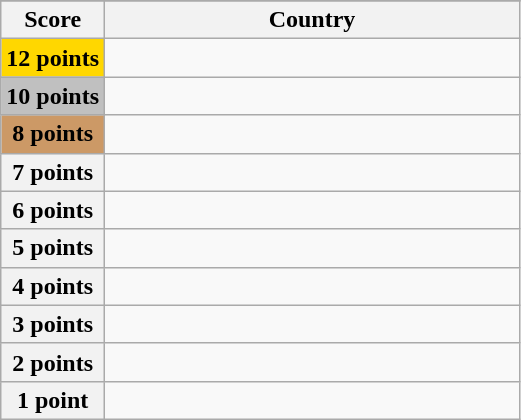<table class="wikitable">
<tr>
</tr>
<tr>
<th scope="col" width="20%">Score</th>
<th scope="col">Country</th>
</tr>
<tr>
<th scope="row" style="background:gold">12 points</th>
<td></td>
</tr>
<tr>
<th scope="row" style="background:silver">10 points</th>
<td></td>
</tr>
<tr>
<th scope="row" style="background:#CC9966">8 points</th>
<td></td>
</tr>
<tr>
<th scope="row">7 points</th>
<td></td>
</tr>
<tr>
<th scope="row">6 points</th>
<td></td>
</tr>
<tr>
<th scope="row">5 points</th>
<td></td>
</tr>
<tr>
<th scope="row">4 points</th>
<td></td>
</tr>
<tr>
<th scope="row">3 points</th>
<td></td>
</tr>
<tr>
<th scope="row">2 points</th>
<td></td>
</tr>
<tr>
<th scope="row">1 point</th>
<td></td>
</tr>
</table>
